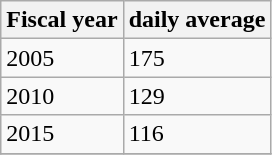<table class="wikitable">
<tr>
<th>Fiscal year</th>
<th>daily average</th>
</tr>
<tr>
<td>2005</td>
<td>175</td>
</tr>
<tr>
<td>2010</td>
<td>129</td>
</tr>
<tr>
<td>2015</td>
<td>116</td>
</tr>
<tr>
</tr>
</table>
